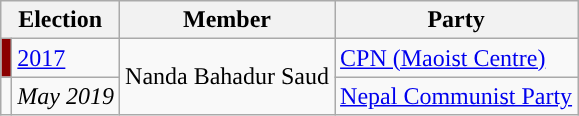<table class="wikitable">
<tr>
<th colspan="2">Election</th>
<th>Member</th>
<th>Party</th>
</tr>
<tr>
<td style="background-color:darkred"></td>
<td><a href='#'>2017</a></td>
<td rowspan="2">Nanda Bahadur Saud</td>
<td><a href='#'>CPN (Maoist Centre)</a></td>
</tr>
<tr>
<td style="background-color:"></td>
<td><em>May 2019</em></td>
<td><a href='#'>Nepal Communist Party</a></td>
</tr>
</table>
